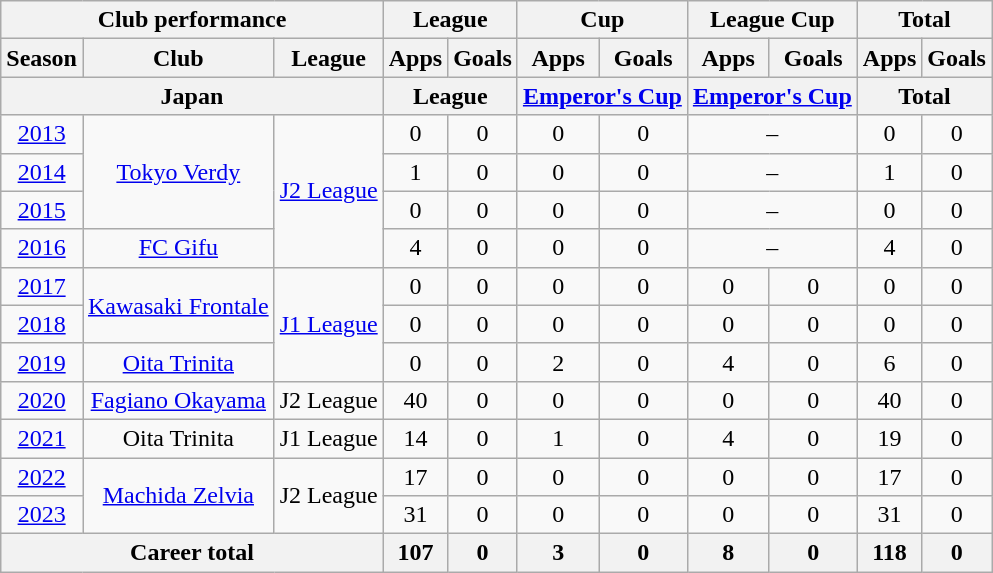<table class="wikitable" style="text-align:center">
<tr>
<th colspan=3>Club performance</th>
<th colspan=2>League</th>
<th colspan=2>Cup</th>
<th colspan=2>League Cup</th>
<th colspan=2>Total</th>
</tr>
<tr>
<th>Season</th>
<th>Club</th>
<th>League</th>
<th>Apps</th>
<th>Goals</th>
<th>Apps</th>
<th>Goals</th>
<th>Apps</th>
<th>Goals</th>
<th>Apps</th>
<th>Goals</th>
</tr>
<tr>
<th colspan=3>Japan</th>
<th colspan=2>League</th>
<th colspan=2><a href='#'>Emperor's Cup</a></th>
<th colspan=2><a href='#'>Emperor's Cup</a></th>
<th colspan=2>Total</th>
</tr>
<tr>
<td><a href='#'>2013</a></td>
<td rowspan="3"><a href='#'>Tokyo Verdy</a></td>
<td rowspan="4"><a href='#'>J2 League</a></td>
<td>0</td>
<td>0</td>
<td>0</td>
<td>0</td>
<td colspan="2">–</td>
<td>0</td>
<td>0</td>
</tr>
<tr>
<td><a href='#'>2014</a></td>
<td>1</td>
<td>0</td>
<td>0</td>
<td>0</td>
<td colspan="2">–</td>
<td>1</td>
<td>0</td>
</tr>
<tr>
<td><a href='#'>2015</a></td>
<td>0</td>
<td>0</td>
<td>0</td>
<td>0</td>
<td colspan="2">–</td>
<td>0</td>
<td>0</td>
</tr>
<tr>
<td><a href='#'>2016</a></td>
<td><a href='#'>FC Gifu</a></td>
<td>4</td>
<td>0</td>
<td>0</td>
<td>0</td>
<td colspan="2">–</td>
<td>4</td>
<td>0</td>
</tr>
<tr>
<td><a href='#'>2017</a></td>
<td rowspan="2"><a href='#'>Kawasaki Frontale</a></td>
<td rowspan="3"><a href='#'>J1 League</a></td>
<td>0</td>
<td>0</td>
<td>0</td>
<td>0</td>
<td>0</td>
<td>0</td>
<td>0</td>
<td>0</td>
</tr>
<tr>
<td><a href='#'>2018</a></td>
<td>0</td>
<td>0</td>
<td>0</td>
<td>0</td>
<td>0</td>
<td>0</td>
<td>0</td>
<td>0</td>
</tr>
<tr>
<td><a href='#'>2019</a></td>
<td><a href='#'>Oita Trinita</a></td>
<td>0</td>
<td>0</td>
<td>2</td>
<td>0</td>
<td>4</td>
<td>0</td>
<td>6</td>
<td>0</td>
</tr>
<tr>
<td><a href='#'>2020</a></td>
<td><a href='#'>Fagiano Okayama</a></td>
<td>J2 League</td>
<td>40</td>
<td>0</td>
<td>0</td>
<td>0</td>
<td>0</td>
<td>0</td>
<td>40</td>
<td>0</td>
</tr>
<tr>
<td><a href='#'>2021</a></td>
<td>Oita Trinita</td>
<td>J1 League</td>
<td>14</td>
<td>0</td>
<td>1</td>
<td>0</td>
<td>4</td>
<td>0</td>
<td>19</td>
<td>0</td>
</tr>
<tr>
<td><a href='#'>2022</a></td>
<td rowspan="2"><a href='#'>Machida Zelvia</a></td>
<td rowspan="2">J2 League</td>
<td>17</td>
<td>0</td>
<td>0</td>
<td>0</td>
<td>0</td>
<td>0</td>
<td>17</td>
<td>0</td>
</tr>
<tr>
<td><a href='#'>2023</a></td>
<td>31</td>
<td>0</td>
<td>0</td>
<td>0</td>
<td>0</td>
<td>0</td>
<td>31</td>
<td>0</td>
</tr>
<tr>
<th colspan=3>Career total</th>
<th>107</th>
<th>0</th>
<th>3</th>
<th>0</th>
<th>8</th>
<th>0</th>
<th>118</th>
<th>0</th>
</tr>
</table>
